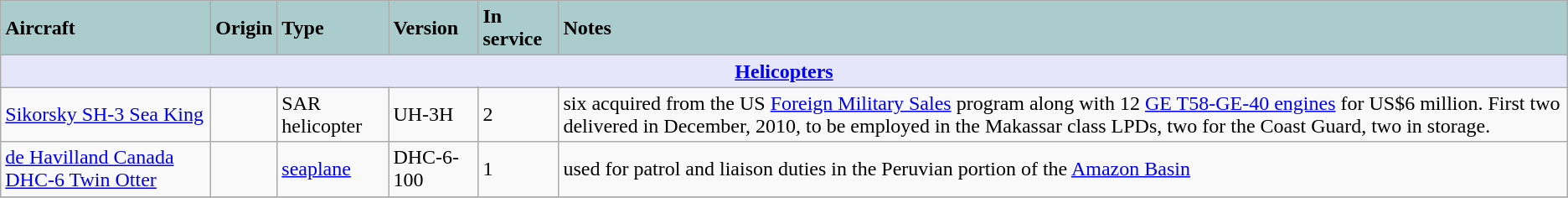<table class="wikitable">
<tr>
<th style="text-align: left; background: #aacccc;">Aircraft</th>
<th style="text-align: left; background: #aacccc;">Origin</th>
<th style="text-align: left; background: #aacccc;">Type</th>
<th style="text-align: left; background: #aacccc;">Version</th>
<th style="text-align: left; background: #aacccc;">In service</th>
<th style="text-align: left; background: #aacccc;">Notes</th>
</tr>
<tr ---->
<th style="align: center; background: lavender;" colspan="7"><strong><a href='#'>Helicopters</a></strong></th>
</tr>
<tr ---->
<td><a href='#'>Sikorsky SH-3 Sea King</a></td>
<td></td>
<td>SAR helicopter</td>
<td>UH-3H</td>
<td>2</td>
<td>six acquired from the US <a href='#'>Foreign Military Sales</a> program along with 12 <a href='#'>GE T58-GE-40 engines</a> for US$6 million. First two delivered in December, 2010, to be employed in the Makassar class LPDs, two for the Coast Guard, two in storage.</td>
</tr>
<tr>
<td><a href='#'>de Havilland Canada DHC-6 Twin Otter</a></td>
<td></td>
<td><a href='#'>seaplane</a></td>
<td>DHC-6-100</td>
<td>1</td>
<td>used for patrol and liaison duties in the Peruvian portion of the <a href='#'>Amazon Basin</a></td>
</tr>
<tr>
</tr>
</table>
